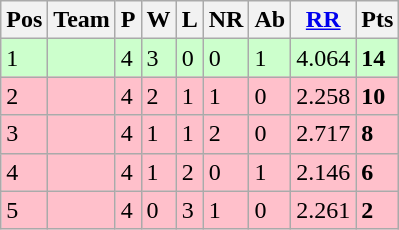<table class="wikitable">
<tr>
<th>Pos</th>
<th>Team</th>
<th>P</th>
<th>W</th>
<th>L</th>
<th>NR</th>
<th>Ab</th>
<th><a href='#'>RR</a></th>
<th>Pts</th>
</tr>
<tr bgcolor="#ccffcc">
<td>1</td>
<td></td>
<td>4</td>
<td>3</td>
<td>0</td>
<td>0</td>
<td>1</td>
<td>4.064</td>
<td><strong>14</strong></td>
</tr>
<tr bgcolor=pink>
<td>2</td>
<td></td>
<td>4</td>
<td>2</td>
<td>1</td>
<td>1</td>
<td>0</td>
<td>2.258</td>
<td><strong>10</strong></td>
</tr>
<tr bgcolor=pink>
<td>3</td>
<td></td>
<td>4</td>
<td>1</td>
<td>1</td>
<td>2</td>
<td>0</td>
<td>2.717</td>
<td><strong>8</strong></td>
</tr>
<tr bgcolor=pink>
<td>4</td>
<td></td>
<td>4</td>
<td>1</td>
<td>2</td>
<td>0</td>
<td>1</td>
<td>2.146</td>
<td><strong>6</strong></td>
</tr>
<tr bgcolor=pink>
<td>5</td>
<td></td>
<td>4</td>
<td>0</td>
<td>3</td>
<td>1</td>
<td>0</td>
<td>2.261</td>
<td><strong>2</strong></td>
</tr>
</table>
